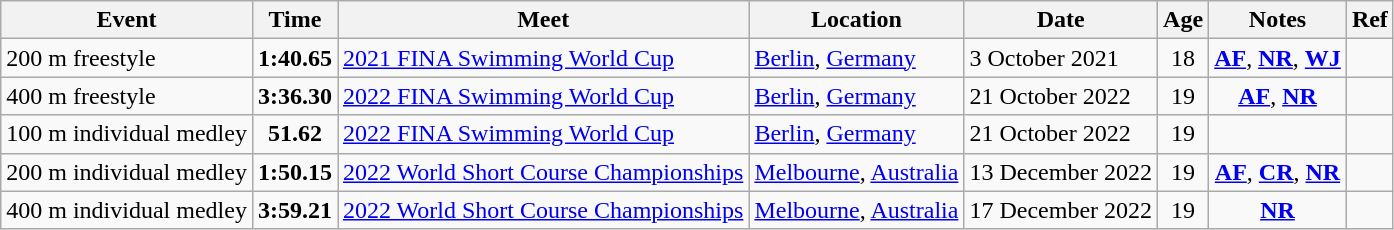<table class="wikitable">
<tr>
<th>Event</th>
<th>Time</th>
<th>Meet</th>
<th>Location</th>
<th>Date</th>
<th>Age</th>
<th>Notes</th>
<th>Ref</th>
</tr>
<tr>
<td>200 m freestyle</td>
<td style="text-align:center;"><strong>1:40.65</strong></td>
<td><a href='#'>2021 FINA Swimming World Cup</a></td>
<td><a href='#'>Berlin</a>, <a href='#'>Germany</a></td>
<td>3 October 2021</td>
<td style="text-align:center;">18</td>
<td style="text-align:center;"><strong><a href='#'>AF</a></strong>, <strong><a href='#'>NR</a></strong>, <strong><a href='#'>WJ</a></strong></td>
<td style="text-align:center;"></td>
</tr>
<tr>
<td>400 m freestyle</td>
<td style="text-align:center;"><strong>3:36.30</strong></td>
<td><a href='#'>2022 FINA Swimming World Cup</a></td>
<td><a href='#'>Berlin</a>, <a href='#'>Germany</a></td>
<td>21 October 2022</td>
<td style="text-align:center;">19</td>
<td style="text-align:center;"><strong><a href='#'>AF</a></strong>, <strong><a href='#'>NR</a></strong></td>
<td style="text-align:center;"></td>
</tr>
<tr>
<td>100 m individual medley</td>
<td style="text-align:center;"><strong>51.62</strong></td>
<td><a href='#'>2022 FINA Swimming World Cup</a></td>
<td><a href='#'>Berlin</a>, <a href='#'>Germany</a></td>
<td>21 October 2022</td>
<td style="text-align:center;">19</td>
<td style="text-align:center;"></td>
<td style="text-align:center;"></td>
</tr>
<tr>
<td>200 m individual medley</td>
<td style="text-align:center;"><strong>1:50.15</strong></td>
<td><a href='#'>2022 World Short Course Championships</a></td>
<td><a href='#'>Melbourne</a>, <a href='#'>Australia</a></td>
<td>13 December 2022</td>
<td style="text-align:center;">19</td>
<td style="text-align:center;"><strong><a href='#'>AF</a></strong>, <strong><a href='#'>CR</a></strong>, <strong><a href='#'>NR</a></strong></td>
<td style="text-align:center;"></td>
</tr>
<tr>
<td>400 m individual medley</td>
<td style="text-align:center;"><strong>3:59.21</strong></td>
<td><a href='#'>2022 World Short Course Championships</a></td>
<td><a href='#'>Melbourne</a>, <a href='#'>Australia</a></td>
<td>17 December 2022</td>
<td style="text-align:center;">19</td>
<td style="text-align:center;"><strong><a href='#'>NR</a></strong></td>
<td style="text-align:center;"></td>
</tr>
</table>
